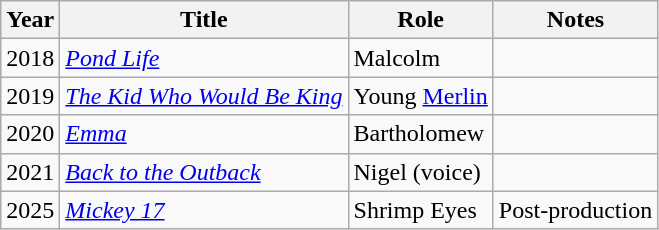<table class="wikitable sortable">
<tr>
<th>Year</th>
<th>Title</th>
<th>Role</th>
<th class="unsortable">Notes</th>
</tr>
<tr>
<td>2018</td>
<td><em><a href='#'>Pond Life</a></em></td>
<td>Malcolm</td>
<td></td>
</tr>
<tr>
<td>2019</td>
<td data-sort-value="Kid Who Would Be King, The"><em><a href='#'>The Kid Who Would Be King</a></em></td>
<td>Young <a href='#'>Merlin</a></td>
<td></td>
</tr>
<tr>
<td>2020</td>
<td><em><a href='#'>Emma</a></em></td>
<td>Bartholomew</td>
<td></td>
</tr>
<tr>
<td>2021</td>
<td><em><a href='#'>Back to the Outback</a></em></td>
<td>Nigel (voice)</td>
<td></td>
</tr>
<tr>
<td>2025</td>
<td><em><a href='#'>Mickey 17</a></em></td>
<td>Shrimp Eyes</td>
<td>Post-production</td>
</tr>
</table>
